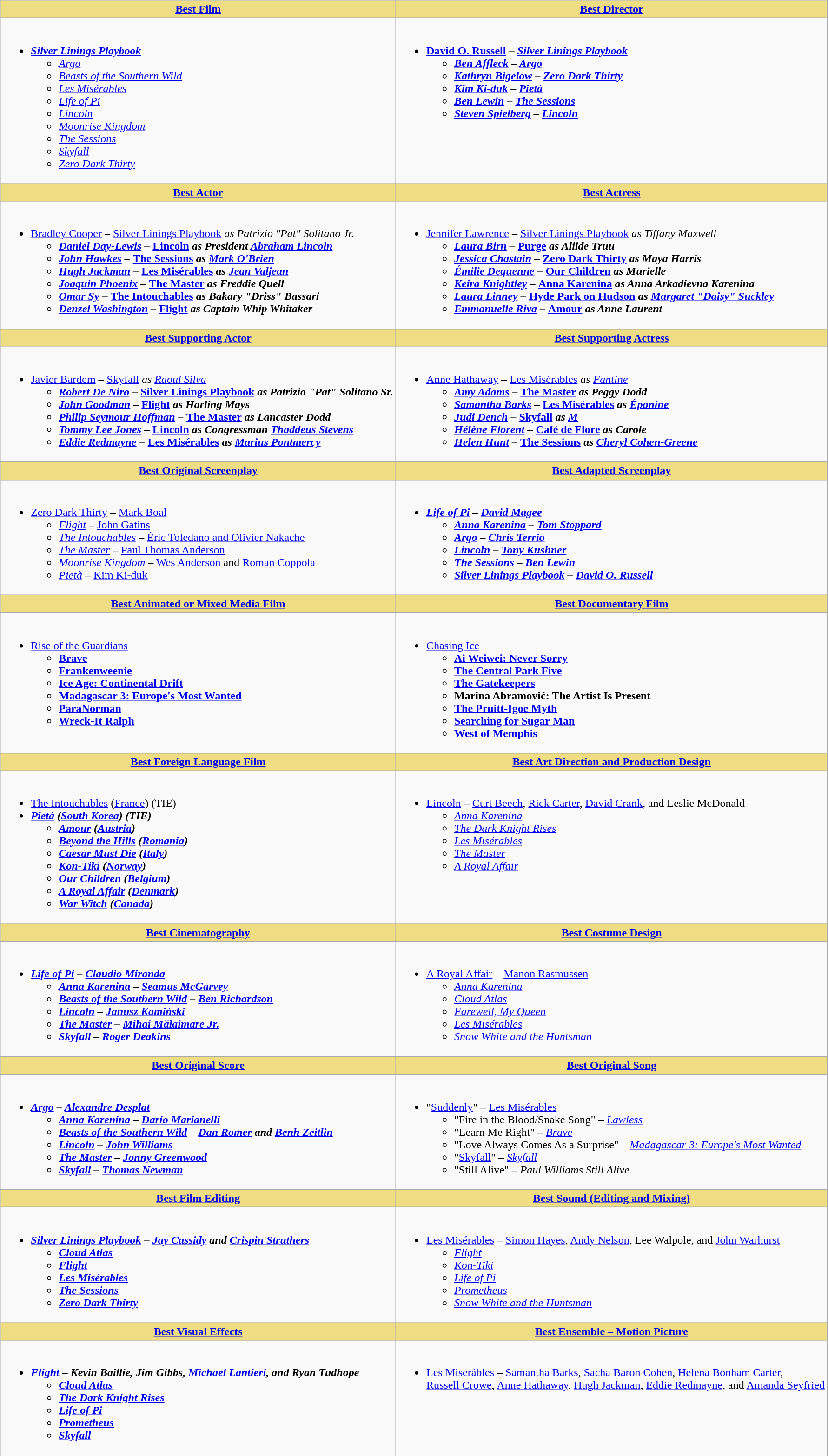<table class=wikitable style="width="100%">
<tr>
<th style="background:#EEDD82;"><a href='#'>Best Film</a></th>
<th style="background:#EEDD82;"><a href='#'>Best Director</a></th>
</tr>
<tr>
<td valign="top"><br><ul><li><strong><em><a href='#'>Silver Linings Playbook</a></em></strong><ul><li><em><a href='#'>Argo</a></em></li><li><em><a href='#'>Beasts of the Southern Wild</a></em></li><li><em><a href='#'>Les Misérables</a></em></li><li><em><a href='#'>Life of Pi</a></em></li><li><em><a href='#'>Lincoln</a></em></li><li><em><a href='#'>Moonrise Kingdom</a></em></li><li><em><a href='#'>The Sessions</a></em></li><li><em><a href='#'>Skyfall</a></em></li><li><em><a href='#'>Zero Dark Thirty</a></em></li></ul></li></ul></td>
<td valign="top"><br><ul><li><strong><a href='#'>David O. Russell</a> – <em><a href='#'>Silver Linings Playbook</a><strong><em><ul><li><a href='#'>Ben Affleck</a> – </em><a href='#'>Argo</a><em></li><li><a href='#'>Kathryn Bigelow</a> – </em><a href='#'>Zero Dark Thirty</a><em></li><li><a href='#'>Kim Ki-duk</a> – </em><a href='#'>Pietà</a><em></li><li><a href='#'>Ben Lewin</a> – </em><a href='#'>The Sessions</a><em></li><li><a href='#'>Steven Spielberg</a> – </em><a href='#'>Lincoln</a><em></li></ul></li></ul></td>
</tr>
<tr>
<th style="background:#EEDD82;"><a href='#'>Best Actor</a></th>
<th style="background:#EEDD82;"><a href='#'>Best Actress</a></th>
</tr>
<tr>
<td valign="top"><br><ul><li></strong><a href='#'>Bradley Cooper</a> – </em><a href='#'>Silver Linings Playbook</a><em> as Patrizio "Pat" Solitano Jr.<strong><ul><li><a href='#'>Daniel Day-Lewis</a> – </em><a href='#'>Lincoln</a><em> as President <a href='#'>Abraham Lincoln</a></li><li><a href='#'>John Hawkes</a> – </em><a href='#'>The Sessions</a><em> as <a href='#'>Mark O'Brien</a></li><li><a href='#'>Hugh Jackman</a> – </em><a href='#'>Les Misérables</a><em> as <a href='#'>Jean Valjean</a></li><li><a href='#'>Joaquin Phoenix</a> – </em><a href='#'>The Master</a><em> as Freddie Quell</li><li><a href='#'>Omar Sy</a> – </em><a href='#'>The Intouchables</a><em> as Bakary "Driss" Bassari</li><li><a href='#'>Denzel Washington</a> – </em><a href='#'>Flight</a><em> as Captain Whip Whitaker</li></ul></li></ul></td>
<td valign="top"><br><ul><li></strong><a href='#'>Jennifer Lawrence</a> – </em><a href='#'>Silver Linings Playbook</a><em> as Tiffany Maxwell<strong><ul><li><a href='#'>Laura Birn</a> – </em><a href='#'>Purge</a><em> as Aliide Truu</li><li><a href='#'>Jessica Chastain</a> – </em><a href='#'>Zero Dark Thirty</a><em> as Maya Harris</li><li><a href='#'>Émilie Dequenne</a> – </em><a href='#'>Our Children</a><em> as Murielle</li><li><a href='#'>Keira Knightley</a> – </em><a href='#'>Anna Karenina</a><em> as Anna Arkadievna Karenina</li><li><a href='#'>Laura Linney</a> – </em><a href='#'>Hyde Park on Hudson</a><em> as <a href='#'>Margaret "Daisy" Suckley</a></li><li><a href='#'>Emmanuelle Riva</a> – </em><a href='#'>Amour</a><em> as Anne Laurent</li></ul></li></ul></td>
</tr>
<tr>
<th style="background:#EEDD82;"><a href='#'>Best Supporting Actor</a></th>
<th style="background:#EEDD82;"><a href='#'>Best Supporting Actress</a></th>
</tr>
<tr>
<td valign="top"><br><ul><li></strong><a href='#'>Javier Bardem</a> – </em><a href='#'>Skyfall</a><em> as <a href='#'>Raoul Silva</a><strong><ul><li><a href='#'>Robert De Niro</a> – </em><a href='#'>Silver Linings Playbook</a><em> as Patrizio "Pat" Solitano Sr.</li><li><a href='#'>John Goodman</a> – </em><a href='#'>Flight</a><em> as Harling Mays</li><li><a href='#'>Philip Seymour Hoffman</a> – </em><a href='#'>The Master</a><em> as Lancaster Dodd</li><li><a href='#'>Tommy Lee Jones</a> – </em><a href='#'>Lincoln</a><em> as Congressman <a href='#'>Thaddeus Stevens</a></li><li><a href='#'>Eddie Redmayne</a> – </em><a href='#'>Les Misérables</a><em> as <a href='#'>Marius Pontmercy</a></li></ul></li></ul></td>
<td valign="top"><br><ul><li></strong><a href='#'>Anne Hathaway</a> – </em><a href='#'>Les Misérables</a><em> as <a href='#'>Fantine</a><strong><ul><li><a href='#'>Amy Adams</a> – </em><a href='#'>The Master</a><em> as Peggy Dodd</li><li><a href='#'>Samantha Barks</a> – </em><a href='#'>Les Misérables</a><em> as <a href='#'>Éponine</a></li><li><a href='#'>Judi Dench</a> – </em><a href='#'>Skyfall</a><em> as <a href='#'>M</a></li><li><a href='#'>Hélène Florent</a> – </em><a href='#'>Café de Flore</a><em> as Carole</li><li><a href='#'>Helen Hunt</a> – </em><a href='#'>The Sessions</a><em> as <a href='#'>Cheryl Cohen-Greene</a></li></ul></li></ul></td>
</tr>
<tr>
<th style="background:#EEDD82;"><a href='#'>Best Original Screenplay</a></th>
<th style="background:#EEDD82;"><a href='#'>Best Adapted Screenplay</a></th>
</tr>
<tr>
<td valign="top"><br><ul><li></em></strong><a href='#'>Zero Dark Thirty</a></em> – <a href='#'>Mark Boal</a></strong><ul><li><em><a href='#'>Flight</a></em> – <a href='#'>John Gatins</a></li><li><em><a href='#'>The Intouchables</a></em> – <a href='#'>Éric Toledano and Olivier Nakache</a></li><li><em><a href='#'>The Master</a></em> – <a href='#'>Paul Thomas Anderson</a></li><li><em><a href='#'>Moonrise Kingdom</a></em> – <a href='#'>Wes Anderson</a> and <a href='#'>Roman Coppola</a></li><li><em><a href='#'>Pietà</a></em> – <a href='#'>Kim Ki-duk</a></li></ul></li></ul></td>
<td valign="top"><br><ul><li><strong><em><a href='#'>Life of Pi</a><em> – <a href='#'>David Magee</a><strong><ul><li></em><a href='#'>Anna Karenina</a><em> – <a href='#'>Tom Stoppard</a></li><li></em><a href='#'>Argo</a><em> – <a href='#'>Chris Terrio</a></li><li></em><a href='#'>Lincoln</a><em> – <a href='#'>Tony Kushner</a></li><li></em><a href='#'>The Sessions</a><em> – <a href='#'>Ben Lewin</a></li><li></em><a href='#'>Silver Linings Playbook</a><em> – <a href='#'>David O. Russell</a></li></ul></li></ul></td>
</tr>
<tr>
<th style="background:#EEDD82;"><a href='#'>Best Animated or Mixed Media Film</a></th>
<th style="background:#EEDD82;"><a href='#'>Best Documentary Film</a></th>
</tr>
<tr>
<td valign="top"><br><ul><li></em></strong><a href='#'>Rise of the Guardians</a><strong><em><ul><li></em><a href='#'>Brave</a><em></li><li></em><a href='#'>Frankenweenie</a><em></li><li></em><a href='#'>Ice Age: Continental Drift</a><em></li><li></em><a href='#'>Madagascar 3: Europe's Most Wanted</a><em></li><li></em><a href='#'>ParaNorman</a><em></li><li></em><a href='#'>Wreck-It Ralph</a><em></li></ul></li></ul></td>
<td valign="top"><br><ul><li></em></strong><a href='#'>Chasing Ice</a><strong><em><ul><li></em><a href='#'>Ai Weiwei: Never Sorry</a><em></li><li></em><a href='#'>The Central Park Five</a><em></li><li></em><a href='#'>The Gatekeepers</a><em></li><li></em>Marina Abramović: The Artist Is Present<em></li><li></em><a href='#'>The Pruitt-Igoe Myth</a><em></li><li></em><a href='#'>Searching for Sugar Man</a><em></li><li></em><a href='#'>West of Memphis</a><em></li></ul></li></ul></td>
</tr>
<tr>
<th style="background:#EEDD82;"><a href='#'>Best Foreign Language Film</a></th>
<th style="background:#EEDD82;"><a href='#'>Best Art Direction and Production Design</a></th>
</tr>
<tr>
<td valign="top"><br><ul><li></em></strong><a href='#'>The Intouchables</a></em> (<a href='#'>France</a>) (TIE)</strong></li><li><strong><em><a href='#'>Pietà</a><em> (<a href='#'>South Korea</a>) (TIE)<strong><ul><li></em><a href='#'>Amour</a><em> (<a href='#'>Austria</a>)</li><li></em><a href='#'>Beyond the Hills</a><em> (<a href='#'>Romania</a>)</li><li></em><a href='#'>Caesar Must Die</a><em> (<a href='#'>Italy</a>)</li><li></em><a href='#'>Kon-Tiki</a><em> (<a href='#'>Norway</a>)</li><li></em><a href='#'>Our Children</a><em> (<a href='#'>Belgium</a>)</li><li></em><a href='#'>A Royal Affair</a><em> (<a href='#'>Denmark</a>)</li><li></em><a href='#'>War Witch</a><em> (<a href='#'>Canada</a>)</li></ul></li></ul></td>
<td valign="top"><br><ul><li></em></strong><a href='#'>Lincoln</a></em> – <a href='#'>Curt Beech</a>, <a href='#'>Rick Carter</a>, <a href='#'>David Crank</a>, and Leslie McDonald</strong><ul><li><em><a href='#'>Anna Karenina</a></em></li><li><em><a href='#'>The Dark Knight Rises</a></em></li><li><em><a href='#'>Les Misérables</a></em></li><li><em><a href='#'>The Master</a></em></li><li><em><a href='#'>A Royal Affair</a></em></li></ul></li></ul></td>
</tr>
<tr>
<th style="background:#EEDD82;"><a href='#'>Best Cinematography</a></th>
<th style="background:#EEDD82;"><a href='#'>Best Costume Design</a></th>
</tr>
<tr>
<td valign="top"><br><ul><li><strong><em><a href='#'>Life of Pi</a><em> – <a href='#'>Claudio Miranda</a><strong><ul><li></em><a href='#'>Anna Karenina</a><em> – <a href='#'>Seamus McGarvey</a></li><li></em><a href='#'>Beasts of the Southern Wild</a><em> – <a href='#'>Ben Richardson</a></li><li></em><a href='#'>Lincoln</a><em> – <a href='#'>Janusz Kamiński</a></li><li></em><a href='#'>The Master</a><em> – <a href='#'>Mihai Mălaimare Jr.</a></li><li></em><a href='#'>Skyfall</a><em> – <a href='#'>Roger Deakins</a></li></ul></li></ul></td>
<td valign="top"><br><ul><li></em></strong><a href='#'>A Royal Affair</a></em> – <a href='#'>Manon Rasmussen</a></strong><ul><li><em><a href='#'>Anna Karenina</a></em></li><li><em><a href='#'>Cloud Atlas</a></em></li><li><em><a href='#'>Farewell, My Queen</a></em></li><li><em><a href='#'>Les Misérables</a></em></li><li><em><a href='#'>Snow White and the Huntsman</a></em></li></ul></li></ul></td>
</tr>
<tr>
<th style="background:#EEDD82;"><a href='#'>Best Original Score</a></th>
<th style="background:#EEDD82;"><a href='#'>Best Original Song</a></th>
</tr>
<tr>
<td valign="top"><br><ul><li><strong><em><a href='#'>Argo</a><em> – <a href='#'>Alexandre Desplat</a><strong><ul><li></em><a href='#'>Anna Karenina</a><em> – <a href='#'>Dario Marianelli</a></li><li></em><a href='#'>Beasts of the Southern Wild</a><em> – <a href='#'>Dan Romer</a> and <a href='#'>Benh Zeitlin</a></li><li></em><a href='#'>Lincoln</a><em> – <a href='#'>John Williams</a></li><li></em><a href='#'>The Master</a><em> – <a href='#'>Jonny Greenwood</a></li><li></em><a href='#'>Skyfall</a><em> – <a href='#'>Thomas Newman</a></li></ul></li></ul></td>
<td valign="top"><br><ul><li></strong>"<a href='#'>Suddenly</a>" – </em><a href='#'>Les Misérables</a></em></strong><ul><li>"Fire in the Blood/Snake Song" – <em><a href='#'>Lawless</a></em></li><li>"Learn Me Right" – <em><a href='#'>Brave</a></em></li><li>"Love Always Comes As a Surprise" – <em><a href='#'>Madagascar 3: Europe's Most Wanted</a></em></li><li>"<a href='#'>Skyfall</a>" – <em><a href='#'>Skyfall</a></em></li><li>"Still Alive" – <em>Paul Williams Still Alive</em></li></ul></li></ul></td>
</tr>
<tr>
<th style="background:#EEDD82;"><a href='#'>Best Film Editing</a></th>
<th style="background:#EEDD82;"><a href='#'>Best Sound (Editing and Mixing)</a></th>
</tr>
<tr>
<td valign="top"><br><ul><li><strong><em><a href='#'>Silver Linings Playbook</a><em> – <a href='#'>Jay Cassidy</a> and <a href='#'>Crispin Struthers</a><strong><ul><li></em><a href='#'>Cloud Atlas</a><em></li><li></em><a href='#'>Flight</a><em></li><li></em><a href='#'>Les Misérables</a><em></li><li></em><a href='#'>The Sessions</a><em></li><li></em><a href='#'>Zero Dark Thirty</a><em></li></ul></li></ul></td>
<td valign="top"><br><ul><li></em></strong><a href='#'>Les Misérables</a></em> – <a href='#'>Simon Hayes</a>, <a href='#'>Andy Nelson</a>, Lee Walpole, and <a href='#'>John Warhurst</a></strong><ul><li><em><a href='#'>Flight</a></em></li><li><em><a href='#'>Kon-Tiki</a></em></li><li><em><a href='#'>Life of Pi</a></em></li><li><em><a href='#'>Prometheus</a></em></li><li><em><a href='#'>Snow White and the Huntsman</a></em></li></ul></li></ul></td>
</tr>
<tr>
<th style="background:#EEDD82;"><a href='#'>Best Visual Effects</a></th>
<th style="background:#EEDD82;"><a href='#'>Best Ensemble – Motion Picture</a></th>
</tr>
<tr>
<td valign="top"><br><ul><li><strong><em><a href='#'>Flight</a><em> – Kevin Baillie, Jim Gibbs, <a href='#'>Michael Lantieri</a>, and Ryan Tudhope<strong><ul><li></em><a href='#'>Cloud Atlas</a><em></li><li></em><a href='#'>The Dark Knight Rises</a><em></li><li></em><a href='#'>Life of Pi</a><em></li><li></em><a href='#'>Prometheus</a><em></li><li></em><a href='#'>Skyfall</a><em></li></ul></li></ul></td>
<td valign="top"><br><ul><li></em></strong><a href='#'>Les Miserábles</a></em> – <a href='#'>Samantha Barks</a>, <a href='#'>Sacha Baron Cohen</a>, <a href='#'>Helena Bonham Carter</a>, <br> <a href='#'>Russell Crowe</a>, <a href='#'>Anne Hathaway</a>, <a href='#'>Hugh Jackman</a>, <a href='#'>Eddie Redmayne</a>, and <a href='#'>Amanda Seyfried</a></strong></li></ul></td>
</tr>
</table>
